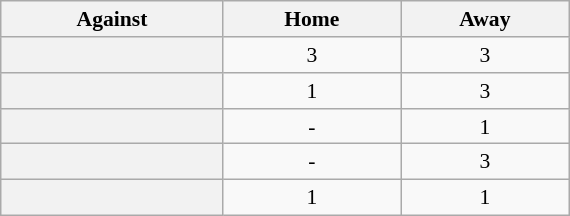<table class="wikitable sortable" style="float: right; margin-left:1em; width: 30%; font-size: 90%;">
<tr align=center>
<th>Against</th>
<th>Home</th>
<th>Away</th>
</tr>
<tr align=center>
<th></th>
<td>3</td>
<td>3</td>
</tr>
<tr align=center>
<th></th>
<td>1</td>
<td>3</td>
</tr>
<tr align=center>
<th></th>
<td>-</td>
<td>1</td>
</tr>
<tr align=center>
<th></th>
<td>-</td>
<td>3</td>
</tr>
<tr align=center>
<th></th>
<td>1</td>
<td>1</td>
</tr>
</table>
